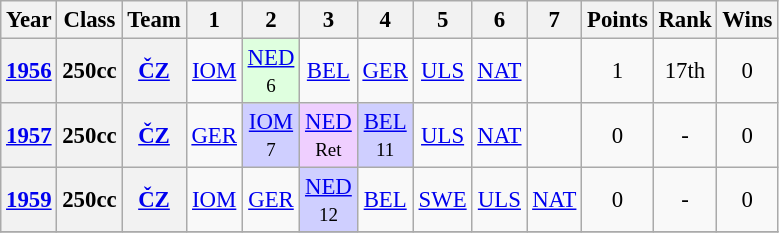<table class="wikitable" style="text-align:center; font-size:95%">
<tr>
<th>Year</th>
<th>Class</th>
<th>Team</th>
<th>1</th>
<th>2</th>
<th>3</th>
<th>4</th>
<th>5</th>
<th>6</th>
<th>7</th>
<th>Points</th>
<th>Rank</th>
<th>Wins</th>
</tr>
<tr>
<th><a href='#'>1956</a></th>
<th>250cc</th>
<th><a href='#'>ČZ</a></th>
<td><a href='#'>IOM</a></td>
<td style="background:#DFFFDF;"><a href='#'>NED</a><br><small>6</small></td>
<td><a href='#'>BEL</a></td>
<td><a href='#'>GER</a></td>
<td><a href='#'>ULS</a></td>
<td><a href='#'>NAT</a></td>
<td></td>
<td>1</td>
<td>17th</td>
<td>0</td>
</tr>
<tr>
<th><a href='#'>1957</a></th>
<th>250cc</th>
<th><a href='#'>ČZ</a></th>
<td><a href='#'>GER</a></td>
<td style="background:#CFCFFF;"><a href='#'>IOM</a><br><small>7</small></td>
<td style="background:#EFCFFF;"><a href='#'>NED</a><br><small>Ret</small></td>
<td style="background:#CFCFFF;"><a href='#'>BEL</a><br><small>11</small></td>
<td><a href='#'>ULS</a></td>
<td><a href='#'>NAT</a></td>
<td></td>
<td>0</td>
<td>-</td>
<td>0</td>
</tr>
<tr>
<th><a href='#'>1959</a></th>
<th>250cc</th>
<th><a href='#'>ČZ</a></th>
<td><a href='#'>IOM</a></td>
<td><a href='#'>GER</a></td>
<td style="background:#CFCFFF;"><a href='#'>NED</a><br><small>12</small></td>
<td><a href='#'>BEL</a></td>
<td><a href='#'>SWE</a></td>
<td><a href='#'>ULS</a></td>
<td><a href='#'>NAT</a></td>
<td>0</td>
<td>-</td>
<td>0</td>
</tr>
<tr>
</tr>
</table>
